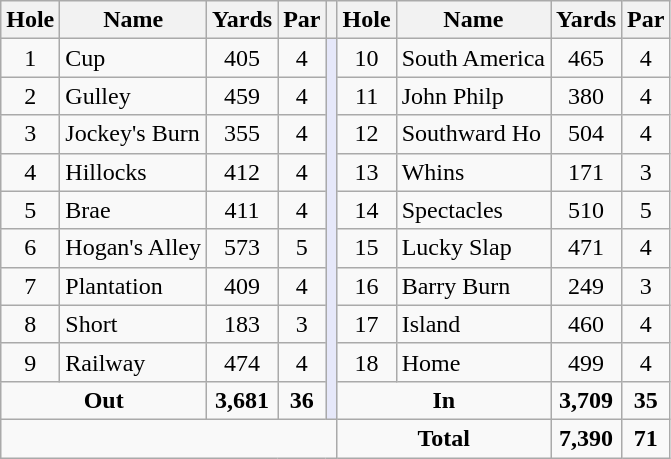<table class="wikitable">
<tr>
<th>Hole</th>
<th>Name</th>
<th>Yards</th>
<th>Par</th>
<th></th>
<th>Hole</th>
<th>Name</th>
<th>Yards</th>
<th>Par</th>
</tr>
<tr>
<td align="center">1</td>
<td>Cup</td>
<td align="center">405</td>
<td align="center">4</td>
<td rowspan="10" style="background:#E6E8FA;"></td>
<td align="center">10</td>
<td>South America</td>
<td align="center">465</td>
<td align="center">4</td>
</tr>
<tr>
<td align="center">2</td>
<td>Gulley</td>
<td align="center">459</td>
<td align="center">4</td>
<td align="center">11</td>
<td>John Philp</td>
<td align="center">380</td>
<td align="center">4</td>
</tr>
<tr>
<td align="center">3</td>
<td>Jockey's Burn</td>
<td align="center">355</td>
<td align="center">4</td>
<td align="center">12</td>
<td>Southward Ho</td>
<td align="center">504</td>
<td align="center">4</td>
</tr>
<tr>
<td align="center">4</td>
<td>Hillocks</td>
<td align="center">412</td>
<td align="center">4</td>
<td align="center">13</td>
<td>Whins</td>
<td align="center">171</td>
<td align="center">3</td>
</tr>
<tr>
<td align="center">5</td>
<td>Brae</td>
<td align="center">411</td>
<td align="center">4</td>
<td align="center">14</td>
<td>Spectacles</td>
<td align="center">510</td>
<td align="center">5</td>
</tr>
<tr>
<td align="center">6</td>
<td>Hogan's Alley </td>
<td align="center">573</td>
<td align="center">5</td>
<td align="center">15</td>
<td>Lucky Slap</td>
<td align="center">471</td>
<td align="center">4</td>
</tr>
<tr>
<td align="center">7</td>
<td>Plantation</td>
<td align="center">409</td>
<td align="center">4</td>
<td align="center">16</td>
<td>Barry Burn</td>
<td align="center">249</td>
<td align="center">3</td>
</tr>
<tr>
<td align="center">8</td>
<td>Short</td>
<td align="center">183</td>
<td align="center">3</td>
<td align="center">17</td>
<td>Island</td>
<td align="center">460</td>
<td align="center">4</td>
</tr>
<tr>
<td align="center">9</td>
<td>Railway</td>
<td align="center">474</td>
<td align="center">4</td>
<td align="center">18</td>
<td>Home</td>
<td align="center">499</td>
<td align="center">4</td>
</tr>
<tr>
<td colspan="2" align="center"><strong>Out</strong></td>
<td align="center"><strong>3,681</strong></td>
<td align="center"><strong>36</strong></td>
<td colspan="2" align="center"><strong>In</strong></td>
<td align="center"><strong>3,709</strong></td>
<td align="center"><strong>35</strong></td>
</tr>
<tr>
<td colspan="5"></td>
<td colspan="2" align="center"><strong>Total</strong></td>
<td align="center"><strong>7,390</strong></td>
<td align="center"><strong>71</strong></td>
</tr>
</table>
